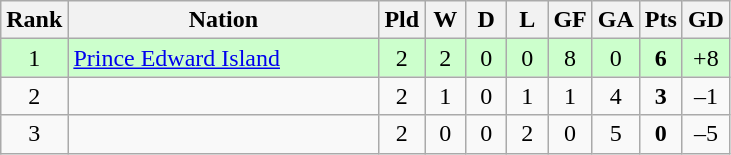<table class="wikitable" style="text-align: center;">
<tr>
<th width=5>Rank</th>
<th width=200>Nation</th>
<th width=20>Pld</th>
<th width=20>W</th>
<th width=20>D</th>
<th width=20>L</th>
<th width=20>GF</th>
<th width=20>GA</th>
<th width=20>Pts</th>
<th width=20>GD</th>
</tr>
<tr style="background:#ccffcc">
<td>1</td>
<td style="text-align:left"> <a href='#'>Prince Edward Island</a></td>
<td>2</td>
<td>2</td>
<td>0</td>
<td>0</td>
<td>8</td>
<td>0</td>
<td><strong>6</strong></td>
<td>+8</td>
</tr>
<tr>
<td>2</td>
<td style="text-align:left"></td>
<td>2</td>
<td>1</td>
<td>0</td>
<td>1</td>
<td>1</td>
<td>4</td>
<td><strong>3</strong></td>
<td>–1</td>
</tr>
<tr>
<td>3</td>
<td style="text-align:left"></td>
<td>2</td>
<td>0</td>
<td>0</td>
<td>2</td>
<td>0</td>
<td>5</td>
<td><strong>0</strong></td>
<td>–5</td>
</tr>
</table>
